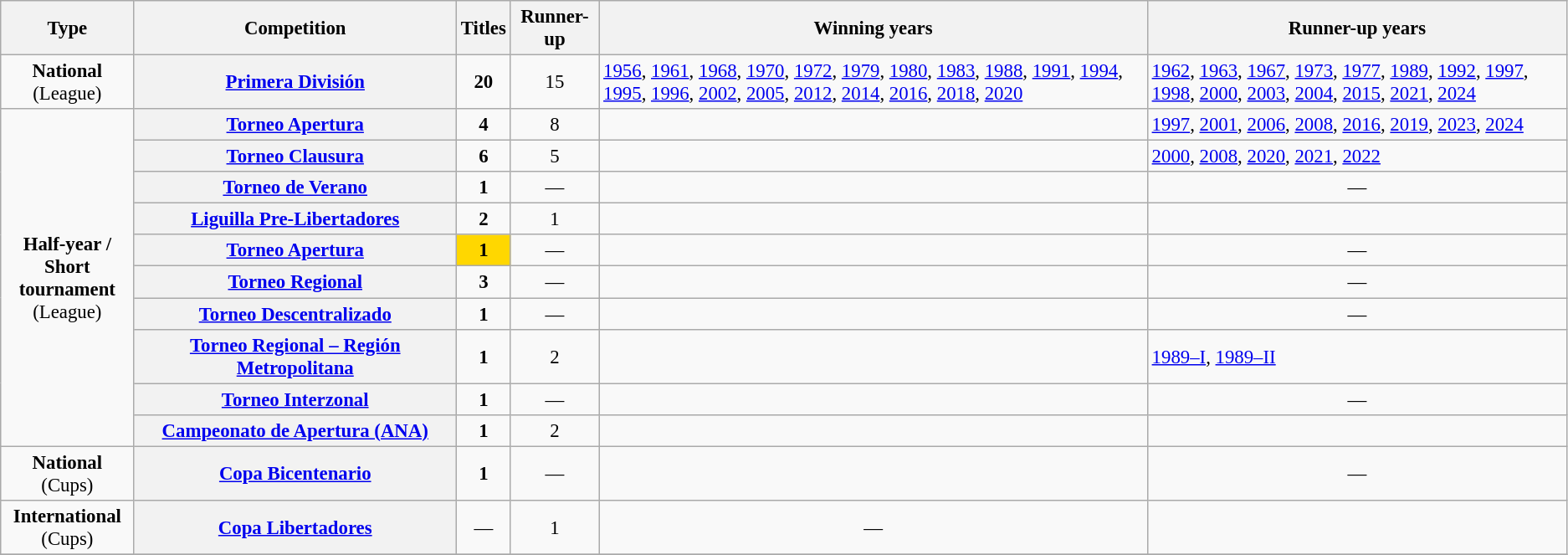<table class="wikitable plainrowheaders" style="font-size:95%; text-align:center;">
<tr>
<th>Type</th>
<th width=250px>Competition</th>
<th>Titles</th>
<th>Runner-up</th>
<th>Winning years</th>
<th>Runner-up years</th>
</tr>
<tr>
<td rowspan=1><strong>National</strong><br>(League)</td>
<th scope=col><a href='#'>Primera División</a></th>
<td><strong>20</strong></td>
<td>15</td>
<td align="left"><a href='#'>1956</a>, <a href='#'>1961</a>, <a href='#'>1968</a>, <a href='#'>1970</a>, <a href='#'>1972</a>, <a href='#'>1979</a>, <a href='#'>1980</a>, <a href='#'>1983</a>, <a href='#'>1988</a>, <a href='#'>1991</a>, <a href='#'>1994</a>, <a href='#'>1995</a>, <a href='#'>1996</a>, <a href='#'>2002</a>, <a href='#'>2005</a>, <a href='#'>2012</a>, <a href='#'>2014</a>, <a href='#'>2016</a>, <a href='#'>2018</a>, <a href='#'>2020</a></td>
<td align="left"><a href='#'>1962</a>, <a href='#'>1963</a>, <a href='#'>1967</a>, <a href='#'>1973</a>, <a href='#'>1977</a>, <a href='#'>1989</a>, <a href='#'>1992</a>, <a href='#'>1997</a>, <a href='#'>1998</a>, <a href='#'>2000</a>, <a href='#'>2003</a>, <a href='#'>2004</a>, <a href='#'>2015</a>, <a href='#'>2021</a>, <a href='#'>2024</a></td>
</tr>
<tr>
<td rowspan=10><strong>Half-year / Short<br>tournament</strong><br>(League)</td>
<th scope=col><a href='#'>Torneo Apertura</a></th>
<td><strong>4</strong></td>
<td>8</td>
<td></td>
<td align="left"><a href='#'>1997</a>, <a href='#'>2001</a>, <a href='#'>2006</a>, <a href='#'>2008</a>, <a href='#'>2016</a>, <a href='#'>2019</a>, <a href='#'>2023</a>, <a href='#'>2024</a></td>
</tr>
<tr>
<th scope=col><a href='#'>Torneo Clausura</a></th>
<td><strong>6</strong></td>
<td>5</td>
<td></td>
<td align="left"><a href='#'>2000</a>, <a href='#'>2008</a>, <a href='#'>2020</a>, <a href='#'>2021</a>, <a href='#'>2022</a></td>
</tr>
<tr>
<th scope=col><a href='#'>Torneo de Verano</a></th>
<td><strong>1</strong></td>
<td style="text-align:center;">—</td>
<td></td>
<td style="text-align:center;">—</td>
</tr>
<tr>
<th scope=col><a href='#'>Liguilla Pre-Libertadores</a></th>
<td><strong>2</strong></td>
<td>1</td>
<td></td>
<td></td>
</tr>
<tr>
<th scope=col><a href='#'>Torneo Apertura</a></th>
<td bgcolor=gold><strong>1</strong></td>
<td style="text-align:center;">—</td>
<td></td>
<td style="text-align:center;">—</td>
</tr>
<tr>
<th scope=col><a href='#'>Torneo Regional</a></th>
<td><strong>3</strong></td>
<td style="text-align:center;">—</td>
<td></td>
<td style="text-align:center;">—</td>
</tr>
<tr>
<th scope=col><a href='#'>Torneo Descentralizado</a></th>
<td><strong>1</strong></td>
<td style="text-align:center;">—</td>
<td></td>
<td style="text-align:center;">—</td>
</tr>
<tr>
<th scope=col><a href='#'>Torneo Regional – Región Metropolitana</a></th>
<td><strong>1</strong></td>
<td>2</td>
<td></td>
<td align="left"><a href='#'>1989–I</a>, <a href='#'>1989–II</a></td>
</tr>
<tr>
<th scope=col><a href='#'>Torneo Interzonal</a></th>
<td><strong>1</strong></td>
<td style="text-align:center;">—</td>
<td></td>
<td style="text-align:center;">—</td>
</tr>
<tr>
<th scope=col><a href='#'>Campeonato de Apertura (ANA)</a></th>
<td><strong>1</strong></td>
<td>2</td>
<td></td>
<td></td>
</tr>
<tr>
<td rowspan=1><strong>National</strong><br>(Cups)</td>
<th scope=col><a href='#'>Copa Bicentenario</a></th>
<td><strong>1</strong></td>
<td style="text-align:center;">—</td>
<td></td>
<td style="text-align:center;">—</td>
</tr>
<tr>
<td rowspan=1><strong>International</strong><br>(Cups)</td>
<th scope=col><a href='#'>Copa Libertadores</a></th>
<td style="text-align:center;">—</td>
<td>1</td>
<td style="text-align:center;">—</td>
<td></td>
</tr>
<tr>
</tr>
</table>
